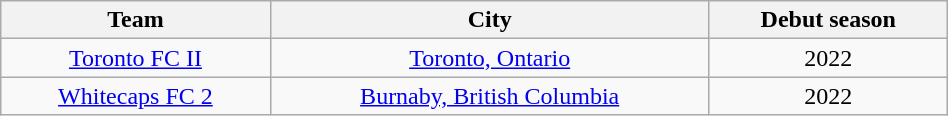<table class="wikitable sortable" style="text-align: center; width:50%">
<tr>
<th>Team</th>
<th>City</th>
<th>Debut season</th>
</tr>
<tr>
<td><a href='#'>Toronto FC II</a></td>
<td><a href='#'>Toronto, Ontario</a></td>
<td>2022</td>
</tr>
<tr>
<td><a href='#'>Whitecaps FC 2</a></td>
<td><a href='#'>Burnaby, British Columbia</a></td>
<td>2022</td>
</tr>
</table>
